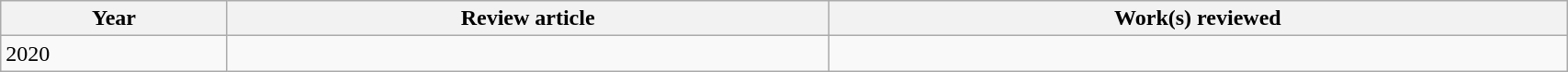<table class='wikitable sortable' width='90%'>
<tr>
<th>Year</th>
<th class='unsortable'>Review article</th>
<th class='unsortable'>Work(s) reviewed</th>
</tr>
<tr>
<td>2020</td>
<td></td>
<td></td>
</tr>
</table>
